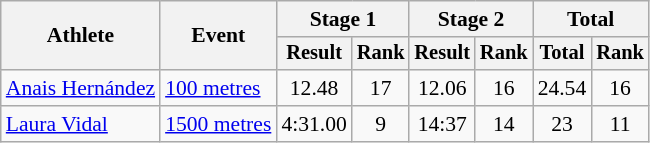<table class="wikitable" style="font-size:90%">
<tr>
<th rowspan=2>Athlete</th>
<th rowspan=2>Event</th>
<th colspan=2>Stage 1</th>
<th colspan=2>Stage 2</th>
<th colspan=2>Total</th>
</tr>
<tr style="font-size:95%">
<th>Result</th>
<th>Rank</th>
<th>Result</th>
<th>Rank</th>
<th>Total</th>
<th>Rank</th>
</tr>
<tr align=center>
<td align=left><a href='#'>Anais Hernández</a></td>
<td align=left><a href='#'>100 metres</a></td>
<td>12.48</td>
<td>17</td>
<td>12.06</td>
<td>16</td>
<td>24.54</td>
<td>16</td>
</tr>
<tr align=center>
<td align=left><a href='#'>Laura Vidal</a></td>
<td align=left><a href='#'>1500 metres</a></td>
<td>4:31.00</td>
<td>9</td>
<td>14:37</td>
<td>14</td>
<td>23</td>
<td>11</td>
</tr>
</table>
